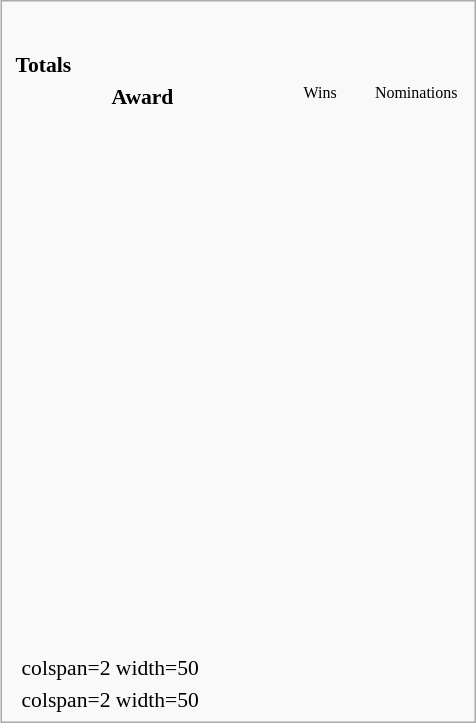<table class=infobox style="width:22em; text-align:left; font-size:90%; vertical-align:middle; background-color:#white;">
<tr>
<th colspan=2></th>
</tr>
<tr>
<td colspan=3 style="text-align:center;"> </td>
</tr>
<tr>
<td colspan=3><br><table class="collapsible collapsed" width=100%>
<tr>
<th colspan=3 style="background-color#d9e8ff" text-align:center;">Totals</th>
</tr>
<tr style="background-color#d9e8ff; text-align:center;">
<th style="vertical-align: middle;">Award</th>
<td style="background#cceecc; font-size:8pt;" width="60px">Wins</td>
<td style="background#eecccc; font-size:8pt;" width="60px">Nominations</td>
</tr>
<tr>
<td align=center><br></td>
<td></td>
<td></td>
</tr>
<tr>
<td align=center><br></td>
<td></td>
<td></td>
</tr>
<tr>
<td align=center><br></td>
<td></td>
<td></td>
</tr>
<tr>
<td align=center><br></td>
<td></td>
<td></td>
</tr>
<tr>
<td align=center><br></td>
<td></td>
<td></td>
</tr>
<tr>
<td align=center><br></td>
<td></td>
<td></td>
</tr>
<tr>
<td align=center><br></td>
<td></td>
<td></td>
</tr>
<tr>
<td align=center><br></td>
<td></td>
<td></td>
</tr>
<tr>
<td align=center><br></td>
<td></td>
<td></td>
</tr>
<tr>
<td align=center><br></td>
<td></td>
<td></td>
</tr>
<tr>
<td align=center><br></td>
<td></td>
<td></td>
</tr>
<tr>
<td align=center><br></td>
<td></td>
<td></td>
</tr>
<tr>
<td align=center><br></td>
<td></td>
<td></td>
</tr>
<tr>
<td align=center><br></td>
<td></td>
<td></td>
</tr>
<tr>
<td align=center><br></td>
<td></td>
<td></td>
</tr>
<tr>
<td align=center><br></td>
<td></td>
<td></td>
</tr>
<tr>
<td align=center><br></td>
<td></td>
<td></td>
</tr>
</table>
</td>
</tr>
<tr style="background-color#d9e8ff">
<td></td>
<td>colspan=2 width=50 </td>
</tr>
<tr>
<td></td>
<td>colspan=2 width=50 </td>
</tr>
</table>
